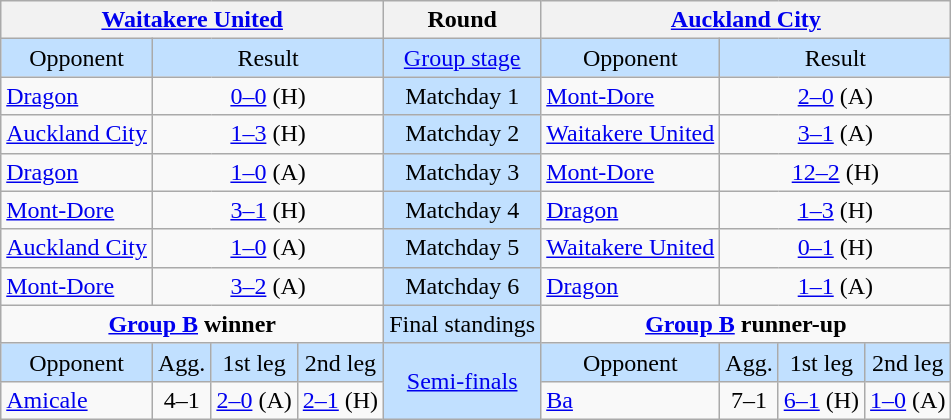<table class="wikitable" style="text-align:center">
<tr>
<th colspan=4> <a href='#'>Waitakere United</a></th>
<th>Round</th>
<th colspan=4> <a href='#'>Auckland City</a></th>
</tr>
<tr bgcolor=#c1e0ff>
<td>Opponent</td>
<td colspan=3>Result</td>
<td><a href='#'>Group stage</a></td>
<td>Opponent</td>
<td colspan=3>Result</td>
</tr>
<tr>
<td align=left> <a href='#'>Dragon</a></td>
<td colspan=3><a href='#'>0–0</a> (H)</td>
<td bgcolor=#c1e0ff>Matchday 1</td>
<td align=left> <a href='#'>Mont-Dore</a></td>
<td colspan=3><a href='#'>2–0</a> (A)</td>
</tr>
<tr>
<td align=left> <a href='#'>Auckland City</a></td>
<td colspan=3><a href='#'>1–3</a> (H)</td>
<td bgcolor=#c1e0ff>Matchday 2</td>
<td align=left> <a href='#'>Waitakere United</a></td>
<td colspan=3><a href='#'>3–1</a> (A)</td>
</tr>
<tr>
<td align=left> <a href='#'>Dragon</a></td>
<td colspan=3><a href='#'>1–0</a> (A)</td>
<td bgcolor=#c1e0ff>Matchday 3</td>
<td align=left> <a href='#'>Mont-Dore</a></td>
<td colspan=3><a href='#'>12–2</a> (H)</td>
</tr>
<tr>
<td align=left> <a href='#'>Mont-Dore</a></td>
<td colspan=3><a href='#'>3–1</a> (H)</td>
<td bgcolor=#c1e0ff>Matchday 4</td>
<td align=left> <a href='#'>Dragon</a></td>
<td colspan=3><a href='#'>1–3</a> (H)</td>
</tr>
<tr>
<td align=left> <a href='#'>Auckland City</a></td>
<td colspan=3><a href='#'>1–0</a> (A)</td>
<td bgcolor=#c1e0ff>Matchday 5</td>
<td align=left> <a href='#'>Waitakere United</a></td>
<td colspan=3><a href='#'>0–1</a> (H)</td>
</tr>
<tr>
<td align=left> <a href='#'>Mont-Dore</a></td>
<td colspan=3><a href='#'>3–2</a> (A)</td>
<td bgcolor=#c1e0ff>Matchday 6</td>
<td align=left> <a href='#'>Dragon</a></td>
<td colspan=3><a href='#'>1–1</a> (A)</td>
</tr>
<tr>
<td colspan=4 valign=top><strong><a href='#'>Group B</a> winner</strong><br></td>
<td bgcolor=#c1e0ff>Final standings</td>
<td colspan=4 valign=top><strong><a href='#'>Group B</a> runner-up</strong><br></td>
</tr>
<tr bgcolor=#c1e0ff>
<td>Opponent</td>
<td>Agg.</td>
<td>1st leg</td>
<td>2nd leg</td>
<td rowspan=2><a href='#'>Semi-finals</a></td>
<td>Opponent</td>
<td>Agg.</td>
<td>1st leg</td>
<td>2nd leg</td>
</tr>
<tr>
<td align=left> <a href='#'>Amicale</a></td>
<td>4–1</td>
<td><a href='#'>2–0</a> (A)</td>
<td><a href='#'>2–1</a> (H)</td>
<td align=left> <a href='#'>Ba</a></td>
<td>7–1</td>
<td><a href='#'>6–1</a> (H)</td>
<td><a href='#'>1–0</a> (A)</td>
</tr>
</table>
